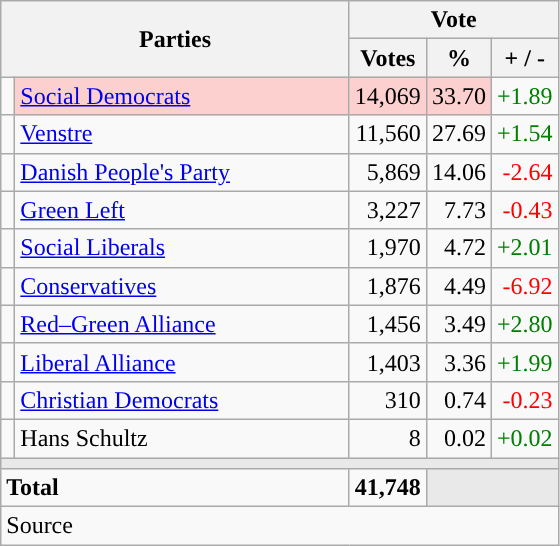<table class="wikitable" style="text-align:right;">
<tr>
<th style="text-align:centre;" rowspan="2" colspan="2" width="225">Parties</th>
<th colspan="3">Vote</th>
</tr>
<tr>
<th width="15">Votes</th>
<th width="15">%</th>
<th width="15">+ / -</th>
</tr>
<tr>
<td width="2" style="color:inherit;background:"></td>
<td bgcolor=#fbd0ce  align="left"><a href='#'>Social Democrats</a></td>
<td bgcolor=#fbd0ce>14,069</td>
<td bgcolor=#fbd0ce>33.70</td>
<td style=color:green;>+1.89</td>
</tr>
<tr>
<td width="2" style="color:inherit;background:"></td>
<td align="left"><a href='#'>Venstre</a></td>
<td>11,560</td>
<td>27.69</td>
<td style=color:green;>+1.54</td>
</tr>
<tr>
<td width="2" style="color:inherit;background:"></td>
<td align="left"><a href='#'>Danish People's Party</a></td>
<td>5,869</td>
<td>14.06</td>
<td style=color:red;>-2.64</td>
</tr>
<tr>
<td width="2" style="color:inherit;background:"></td>
<td align="left"><a href='#'>Green Left</a></td>
<td>3,227</td>
<td>7.73</td>
<td style=color:red;>-0.43</td>
</tr>
<tr>
<td width="2" style="color:inherit;background:"></td>
<td align="left"><a href='#'>Social Liberals</a></td>
<td>1,970</td>
<td>4.72</td>
<td style=color:green;>+2.01</td>
</tr>
<tr>
<td width="2" style="color:inherit;background:"></td>
<td align="left"><a href='#'>Conservatives</a></td>
<td>1,876</td>
<td>4.49</td>
<td style=color:red;>-6.92</td>
</tr>
<tr>
<td width="2" style="color:inherit;background:"></td>
<td align="left"><a href='#'>Red–Green Alliance</a></td>
<td>1,456</td>
<td>3.49</td>
<td style=color:green;>+2.80</td>
</tr>
<tr>
<td width="2" style="color:inherit;background:"></td>
<td align="left"><a href='#'>Liberal Alliance</a></td>
<td>1,403</td>
<td>3.36</td>
<td style=color:green;>+1.99</td>
</tr>
<tr>
<td width="2" style="color:inherit;background:"></td>
<td align="left"><a href='#'>Christian Democrats</a></td>
<td>310</td>
<td>0.74</td>
<td style=color:red;>-0.23</td>
</tr>
<tr>
<td width="2" style="color:inherit;background:"></td>
<td align="left">Hans Schultz</td>
<td>8</td>
<td>0.02</td>
<td style=color:green;>+0.02</td>
</tr>
<tr>
<td colspan="7" bgcolor="#E9E9E9"></td>
</tr>
<tr>
<td align="left" colspan="2"><strong>Total</strong></td>
<td><strong>41,748</strong></td>
<td bgcolor="#E9E9E9" colspan="2"></td>
</tr>
<tr>
<td align="left" colspan="6">Source</td>
</tr>
</table>
